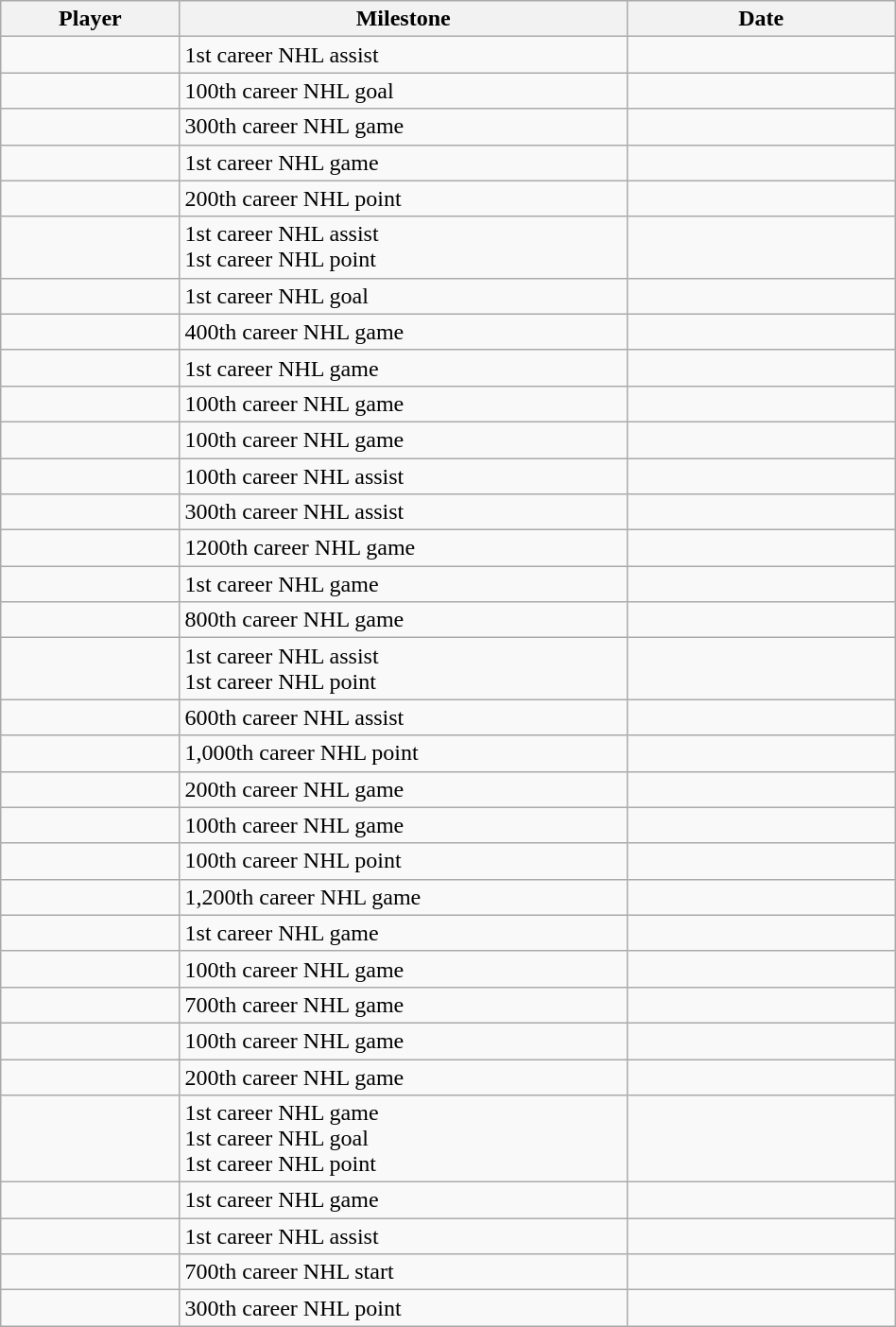<table class="wikitable sortable" style="width:50%;">
<tr align=center>
<th style="width:20%;">Player</th>
<th style="width:50%;">Milestone</th>
<th style="width:30%;">Date</th>
</tr>
<tr>
<td></td>
<td>1st career NHL assist</td>
<td></td>
</tr>
<tr>
<td></td>
<td>100th career NHL goal</td>
<td></td>
</tr>
<tr>
<td></td>
<td>300th career NHL game</td>
<td></td>
</tr>
<tr>
<td></td>
<td>1st career NHL game</td>
<td></td>
</tr>
<tr>
<td></td>
<td>200th career NHL point</td>
<td></td>
</tr>
<tr>
<td></td>
<td>1st career NHL assist<br>1st career NHL point</td>
<td></td>
</tr>
<tr>
<td></td>
<td>1st career NHL goal</td>
<td></td>
</tr>
<tr>
<td></td>
<td>400th career NHL game</td>
<td></td>
</tr>
<tr>
<td></td>
<td>1st career NHL game</td>
<td></td>
</tr>
<tr>
<td></td>
<td>100th career NHL game</td>
<td></td>
</tr>
<tr>
<td></td>
<td>100th career NHL game</td>
<td></td>
</tr>
<tr>
<td></td>
<td>100th career NHL assist</td>
<td></td>
</tr>
<tr>
<td></td>
<td>300th career NHL assist</td>
<td></td>
</tr>
<tr>
<td></td>
<td>1200th career NHL game</td>
<td></td>
</tr>
<tr>
<td></td>
<td>1st career NHL game</td>
<td></td>
</tr>
<tr>
<td></td>
<td>800th career NHL game</td>
<td></td>
</tr>
<tr>
<td></td>
<td>1st career NHL assist<br>1st career NHL point</td>
<td></td>
</tr>
<tr>
<td></td>
<td>600th career NHL assist</td>
<td></td>
</tr>
<tr>
<td></td>
<td>1,000th career NHL point</td>
<td></td>
</tr>
<tr>
<td></td>
<td>200th career NHL game</td>
<td></td>
</tr>
<tr>
<td></td>
<td>100th career NHL game</td>
<td></td>
</tr>
<tr>
<td></td>
<td>100th career NHL point</td>
<td></td>
</tr>
<tr>
<td></td>
<td>1,200th career NHL game</td>
<td></td>
</tr>
<tr>
<td></td>
<td>1st career NHL game</td>
<td></td>
</tr>
<tr>
<td></td>
<td>100th career NHL game</td>
<td></td>
</tr>
<tr>
<td></td>
<td>700th career NHL game</td>
<td></td>
</tr>
<tr>
<td></td>
<td>100th career NHL game</td>
<td></td>
</tr>
<tr>
<td></td>
<td>200th career NHL game</td>
<td></td>
</tr>
<tr>
<td></td>
<td>1st career NHL game<br>1st career NHL goal<br>1st career NHL point</td>
<td></td>
</tr>
<tr>
<td></td>
<td>1st career NHL game</td>
<td></td>
</tr>
<tr>
<td></td>
<td>1st career NHL assist</td>
<td></td>
</tr>
<tr>
<td></td>
<td>700th career NHL start</td>
<td></td>
</tr>
<tr>
<td></td>
<td>300th career NHL point</td>
<td></td>
</tr>
</table>
